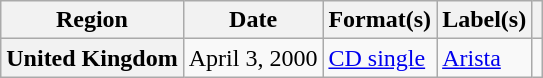<table class="wikitable plainrowheaders">
<tr>
<th scope="col">Region</th>
<th scope="col">Date</th>
<th scope="col">Format(s)</th>
<th scope="col">Label(s)</th>
<th scope="col"></th>
</tr>
<tr>
<th scope="row">United Kingdom</th>
<td>April 3, 2000</td>
<td><a href='#'>CD single</a></td>
<td><a href='#'>Arista</a></td>
<td align="center"></td>
</tr>
</table>
